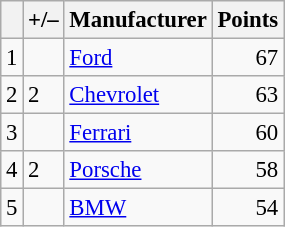<table class="wikitable" style="font-size: 95%;">
<tr>
<th scope="col"></th>
<th scope="col">+/–</th>
<th scope="col">Manufacturer</th>
<th scope="col">Points</th>
</tr>
<tr>
<td align=center>1</td>
<td align="left"></td>
<td> <a href='#'>Ford</a></td>
<td align=right>67</td>
</tr>
<tr>
<td align=center>2</td>
<td align="left"> 2</td>
<td> <a href='#'>Chevrolet</a></td>
<td align=right>63</td>
</tr>
<tr>
<td align=center>3</td>
<td align="left"></td>
<td> <a href='#'>Ferrari</a></td>
<td align=right>60</td>
</tr>
<tr>
<td align=center>4</td>
<td align="left"> 2</td>
<td> <a href='#'>Porsche</a></td>
<td align=right>58</td>
</tr>
<tr>
<td align=center>5</td>
<td align="left"></td>
<td> <a href='#'>BMW</a></td>
<td align=right>54</td>
</tr>
</table>
